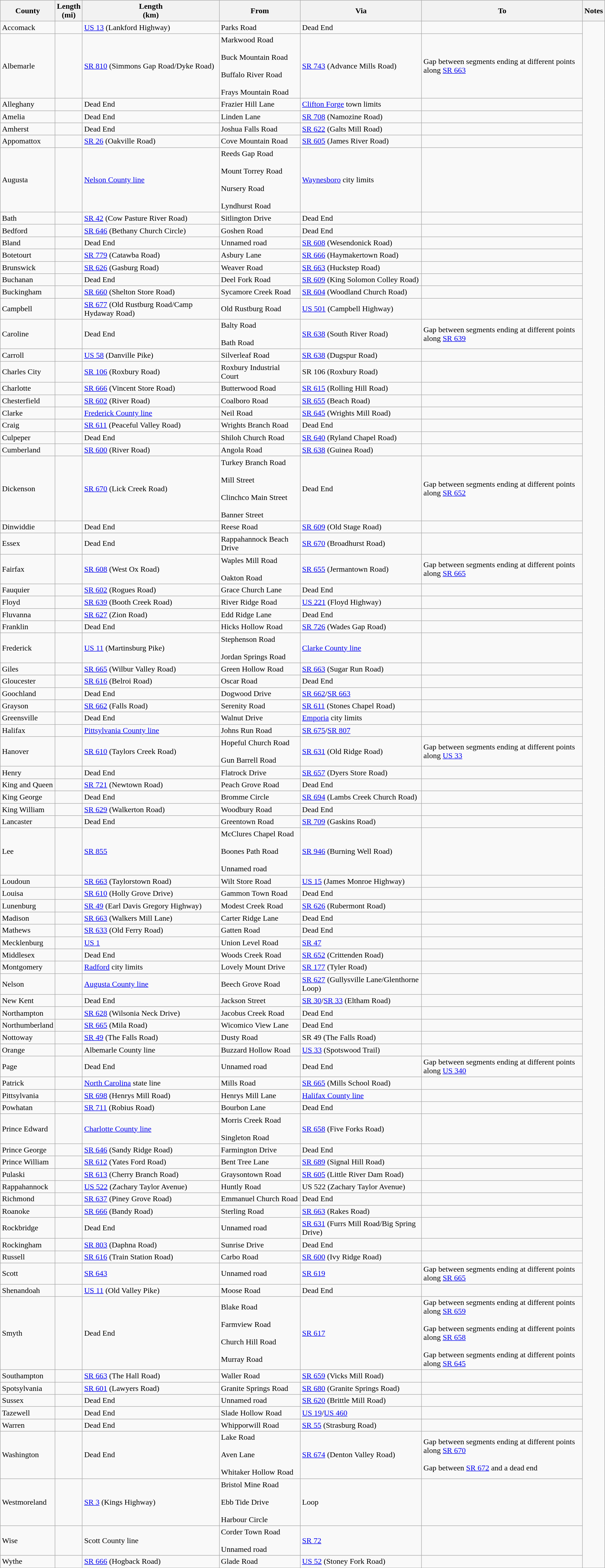<table class="wikitable sortable">
<tr>
<th>County</th>
<th>Length<br>(mi)</th>
<th>Length<br>(km)</th>
<th class="unsortable">From</th>
<th class="unsortable">Via</th>
<th class="unsortable">To</th>
<th class="unsortable">Notes</th>
</tr>
<tr>
<td id="Accomack">Accomack</td>
<td></td>
<td><a href='#'>US 13</a> (Lankford Highway)</td>
<td>Parks Road</td>
<td>Dead End</td>
<td></td>
</tr>
<tr>
<td id="Albemarle">Albemarle</td>
<td></td>
<td><a href='#'>SR 810</a> (Simmons Gap Road/Dyke Road)</td>
<td>Markwood Road<br><br>Buck Mountain Road<br><br>Buffalo River Road<br><br>Frays Mountain Road</td>
<td><a href='#'>SR 743</a> (Advance Mills Road)</td>
<td>Gap between segments ending at different points along <a href='#'>SR 663</a></td>
</tr>
<tr>
<td id="Alleghany">Alleghany</td>
<td></td>
<td>Dead End</td>
<td>Frazier Hill Lane</td>
<td><a href='#'>Clifton Forge</a> town limits</td>
<td></td>
</tr>
<tr>
<td id="Amelia">Amelia</td>
<td></td>
<td>Dead End</td>
<td>Linden Lane</td>
<td><a href='#'>SR 708</a> (Namozine Road)</td>
<td></td>
</tr>
<tr>
<td id="Amherst">Amherst</td>
<td></td>
<td>Dead End</td>
<td>Joshua Falls Road</td>
<td><a href='#'>SR 622</a> (Galts Mill Road)</td>
<td></td>
</tr>
<tr>
<td id="Appomattox">Appomattox</td>
<td></td>
<td><a href='#'>SR 26</a> (Oakville Road)</td>
<td>Cove Mountain Road</td>
<td><a href='#'>SR 605</a> (James River Road)</td>
<td><br></td>
</tr>
<tr>
<td id="Augusta">Augusta</td>
<td></td>
<td><a href='#'>Nelson County line</a></td>
<td>Reeds Gap Road<br><br>Mount Torrey Road<br><br>Nursery Road<br><br>Lyndhurst Road</td>
<td><a href='#'>Waynesboro</a> city limits</td>
<td></td>
</tr>
<tr>
<td id="Bath">Bath</td>
<td></td>
<td><a href='#'>SR 42</a> (Cow Pasture River Road)</td>
<td>Sitlington Drive</td>
<td>Dead End</td>
<td></td>
</tr>
<tr>
<td id="Bedford">Bedford</td>
<td></td>
<td><a href='#'>SR 646</a> (Bethany Church Circle)</td>
<td>Goshen Road</td>
<td>Dead End</td>
<td></td>
</tr>
<tr>
<td id="Bland">Bland</td>
<td></td>
<td>Dead End</td>
<td>Unnamed road</td>
<td><a href='#'>SR 608</a> (Wesendonick Road)</td>
<td></td>
</tr>
<tr>
<td id="Botetourt">Botetourt</td>
<td></td>
<td><a href='#'>SR 779</a> (Catawba Road)</td>
<td>Asbury Lane</td>
<td><a href='#'>SR 666</a> (Haymakertown Road)</td>
<td></td>
</tr>
<tr>
<td id="Brunswick">Brunswick</td>
<td></td>
<td><a href='#'>SR 626</a> (Gasburg Road)</td>
<td>Weaver Road</td>
<td><a href='#'>SR 663</a> (Huckstep Road)</td>
<td></td>
</tr>
<tr>
<td id="Buchanan">Buchanan</td>
<td></td>
<td>Dead End</td>
<td>Deel Fork Road</td>
<td><a href='#'>SR 609</a> (King Solomon Colley Road)</td>
<td></td>
</tr>
<tr>
<td id="Buckingham">Buckingham</td>
<td></td>
<td><a href='#'>SR 660</a> (Shelton Store Road)</td>
<td>Sycamore Creek Road</td>
<td><a href='#'>SR 604</a> (Woodland Church Road)</td>
<td></td>
</tr>
<tr>
<td id="Campbell">Campbell</td>
<td></td>
<td><a href='#'>SR 677</a> (Old Rustburg Road/Camp Hydaway Road)</td>
<td>Old Rustburg Road</td>
<td><a href='#'>US 501</a> (Campbell Highway)</td>
<td></td>
</tr>
<tr>
<td id="Caroline">Caroline</td>
<td></td>
<td>Dead End</td>
<td>Balty Road<br><br>Bath Road</td>
<td><a href='#'>SR 638</a> (South River Road)</td>
<td>Gap between segments ending at different points along <a href='#'>SR 639</a></td>
</tr>
<tr>
<td id="Carroll">Carroll</td>
<td></td>
<td><a href='#'>US 58</a> (Danville Pike)</td>
<td>Silverleaf Road</td>
<td><a href='#'>SR 638</a> (Dugspur Road)</td>
<td></td>
</tr>
<tr>
<td id="Charles City">Charles City</td>
<td></td>
<td><a href='#'>SR 106</a> (Roxbury Road)</td>
<td>Roxbury Industrial Court</td>
<td>SR 106 (Roxbury Road)</td>
<td></td>
</tr>
<tr>
<td id="Charlotte">Charlotte</td>
<td></td>
<td><a href='#'>SR 666</a> (Vincent Store Road)</td>
<td>Butterwood Road</td>
<td><a href='#'>SR 615</a> (Rolling Hill Road)</td>
<td></td>
</tr>
<tr>
<td id="Chesterfield">Chesterfield</td>
<td></td>
<td><a href='#'>SR 602</a> (River Road)</td>
<td>Coalboro Road</td>
<td><a href='#'>SR 655</a> (Beach Road)</td>
<td></td>
</tr>
<tr>
<td id="Clarke">Clarke</td>
<td></td>
<td><a href='#'>Frederick County line</a></td>
<td>Neil Road</td>
<td><a href='#'>SR 645</a> (Wrights Mill Road)</td>
<td></td>
</tr>
<tr>
<td id="Craig">Craig</td>
<td></td>
<td><a href='#'>SR 611</a> (Peaceful Valley Road)</td>
<td>Wrights Branch Road</td>
<td>Dead End</td>
<td></td>
</tr>
<tr>
<td id="Culpeper">Culpeper</td>
<td></td>
<td>Dead End</td>
<td>Shiloh Church Road</td>
<td><a href='#'>SR 640</a> (Ryland Chapel Road)</td>
<td></td>
</tr>
<tr>
<td id="Cumberland">Cumberland</td>
<td></td>
<td><a href='#'>SR 600</a> (River Road)</td>
<td>Angola Road</td>
<td><a href='#'>SR 638</a> (Guinea Road)</td>
<td></td>
</tr>
<tr>
<td id="Dickenson">Dickenson</td>
<td></td>
<td><a href='#'>SR 670</a> (Lick Creek Road)</td>
<td>Turkey Branch Road<br><br>Mill Street<br><br>Clinchco Main Street<br><br>Banner Street</td>
<td>Dead End</td>
<td>Gap between segments ending at different points along <a href='#'>SR 652</a></td>
</tr>
<tr>
<td id="Dinwiddie">Dinwiddie</td>
<td></td>
<td>Dead End</td>
<td>Reese Road</td>
<td><a href='#'>SR 609</a> (Old Stage Road)</td>
<td></td>
</tr>
<tr>
<td id="Essex">Essex</td>
<td></td>
<td>Dead End</td>
<td>Rappahannock Beach Drive</td>
<td><a href='#'>SR 670</a> (Broadhurst Road)</td>
<td></td>
</tr>
<tr>
<td id="Fairfax">Fairfax</td>
<td></td>
<td><a href='#'>SR 608</a> (West Ox Road)</td>
<td>Waples Mill Road<br><br>Oakton Road</td>
<td><a href='#'>SR 655</a> (Jermantown Road)</td>
<td>Gap between segments ending at different points along <a href='#'>SR 665</a></td>
</tr>
<tr>
<td id="Fauquier">Fauquier</td>
<td></td>
<td><a href='#'>SR 602</a> (Rogues Road)</td>
<td>Grace Church Lane</td>
<td>Dead End</td>
<td></td>
</tr>
<tr>
<td id="Floyd">Floyd</td>
<td></td>
<td><a href='#'>SR 639</a> (Booth Creek Road)</td>
<td>River Ridge Road</td>
<td><a href='#'>US 221</a> (Floyd Highway)</td>
<td></td>
</tr>
<tr>
<td id="Fluvanna">Fluvanna</td>
<td></td>
<td><a href='#'>SR 627</a> (Zion Road)</td>
<td>Edd Ridge Lane</td>
<td>Dead End</td>
<td></td>
</tr>
<tr>
<td id="Franklin">Franklin</td>
<td></td>
<td>Dead End</td>
<td>Hicks Hollow Road</td>
<td><a href='#'>SR 726</a> (Wades Gap Road)</td>
<td></td>
</tr>
<tr>
<td id="Frederick">Frederick</td>
<td></td>
<td><a href='#'>US 11</a> (Martinsburg Pike)</td>
<td>Stephenson Road<br><br>Jordan Springs Road</td>
<td><a href='#'>Clarke County line</a></td>
<td></td>
</tr>
<tr>
<td id="Giles">Giles</td>
<td></td>
<td><a href='#'>SR 665</a> (Wilbur Valley Road)</td>
<td>Green Hollow Road</td>
<td><a href='#'>SR 663</a> (Sugar Run Road)</td>
<td></td>
</tr>
<tr>
<td id="Gloucester">Gloucester</td>
<td></td>
<td><a href='#'>SR 616</a> (Belroi Road)</td>
<td>Oscar Road</td>
<td>Dead End</td>
<td></td>
</tr>
<tr>
<td id="Goochland">Goochland</td>
<td></td>
<td>Dead End</td>
<td>Dogwood Drive</td>
<td><a href='#'>SR 662</a>/<a href='#'>SR 663</a></td>
<td></td>
</tr>
<tr>
<td id="Grayson">Grayson</td>
<td></td>
<td><a href='#'>SR 662</a> (Falls Road)</td>
<td>Serenity Road</td>
<td><a href='#'>SR 611</a> (Stones Chapel Road)</td>
<td><br></td>
</tr>
<tr>
<td id="Greensville">Greensville</td>
<td></td>
<td>Dead End</td>
<td>Walnut Drive</td>
<td><a href='#'>Emporia</a> city limits</td>
<td></td>
</tr>
<tr>
<td id="Halifax">Halifax</td>
<td></td>
<td><a href='#'>Pittsylvania County line</a></td>
<td>Johns Run Road</td>
<td><a href='#'>SR 675</a>/<a href='#'>SR 807</a></td>
<td></td>
</tr>
<tr>
<td id="Hanover">Hanover</td>
<td></td>
<td><a href='#'>SR 610</a> (Taylors Creek Road)</td>
<td>Hopeful Church Road<br><br>Gun Barrell Road</td>
<td><a href='#'>SR 631</a> (Old Ridge Road)</td>
<td>Gap between segments ending at different points along <a href='#'>US 33</a><br></td>
</tr>
<tr>
<td id="Henry">Henry</td>
<td></td>
<td>Dead End</td>
<td>Flatrock Drive</td>
<td><a href='#'>SR 657</a> (Dyers Store Road)</td>
<td><br>

</td>
</tr>
<tr>
<td id="King and Queen">King and Queen</td>
<td></td>
<td><a href='#'>SR 721</a> (Newtown Road)</td>
<td>Peach Grove Road</td>
<td>Dead End</td>
<td></td>
</tr>
<tr>
<td id="King George">King George</td>
<td></td>
<td>Dead End</td>
<td>Bromme Circle</td>
<td><a href='#'>SR 694</a> (Lambs Creek Church Road)</td>
<td></td>
</tr>
<tr>
<td id="King William">King William</td>
<td></td>
<td><a href='#'>SR 629</a> (Walkerton Road)</td>
<td>Woodbury Road</td>
<td>Dead End</td>
<td></td>
</tr>
<tr>
<td id="Lancaster">Lancaster</td>
<td></td>
<td>Dead End</td>
<td>Greentown Road</td>
<td><a href='#'>SR 709</a> (Gaskins Road)</td>
<td></td>
</tr>
<tr>
<td id="Lee">Lee</td>
<td></td>
<td><a href='#'>SR 855</a></td>
<td>McClures Chapel Road<br><br>Boones Path Road<br><br>Unnamed road</td>
<td><a href='#'>SR 946</a> (Burning Well Road)</td>
<td></td>
</tr>
<tr>
<td id="Loudoun">Loudoun</td>
<td></td>
<td><a href='#'>SR 663</a> (Taylorstown Road)</td>
<td>Wilt Store Road</td>
<td><a href='#'>US 15</a> (James Monroe Highway)</td>
<td></td>
</tr>
<tr>
<td id="Louisa">Louisa</td>
<td></td>
<td><a href='#'>SR 610</a> (Holly Grove Drive)</td>
<td>Gammon Town Road</td>
<td>Dead End</td>
<td></td>
</tr>
<tr>
<td id="Lunenburg">Lunenburg</td>
<td></td>
<td><a href='#'>SR 49</a> (Earl Davis Gregory Highway)</td>
<td>Modest Creek Road</td>
<td><a href='#'>SR 626</a> (Rubermont Road)</td>
<td></td>
</tr>
<tr>
<td id="Madison">Madison</td>
<td></td>
<td><a href='#'>SR 663</a> (Walkers Mill Lane)</td>
<td>Carter Ridge Lane</td>
<td>Dead End</td>
<td></td>
</tr>
<tr>
<td id="Mathews">Mathews</td>
<td></td>
<td><a href='#'>SR 633</a> (Old Ferry Road)</td>
<td>Gatten Road</td>
<td>Dead End</td>
<td></td>
</tr>
<tr>
<td id="Mecklenburg">Mecklenburg</td>
<td></td>
<td><a href='#'>US 1</a></td>
<td>Union Level Road</td>
<td><a href='#'>SR 47</a></td>
<td></td>
</tr>
<tr>
<td id="Middlesex">Middlesex</td>
<td></td>
<td>Dead End</td>
<td>Woods Creek Road</td>
<td><a href='#'>SR 652</a> (Crittenden Road)</td>
<td></td>
</tr>
<tr>
<td id="Montgomery">Montgomery</td>
<td></td>
<td><a href='#'>Radford</a> city limits</td>
<td>Lovely Mount Drive</td>
<td><a href='#'>SR 177</a> (Tyler Road)</td>
<td></td>
</tr>
<tr>
<td id="Nelson">Nelson</td>
<td></td>
<td><a href='#'>Augusta County line</a></td>
<td>Beech Grove Road</td>
<td><a href='#'>SR 627</a> (Gullysville Lane/Glenthorne Loop)</td>
<td></td>
</tr>
<tr>
<td id="New Kent">New Kent</td>
<td></td>
<td>Dead End</td>
<td>Jackson Street</td>
<td><a href='#'>SR 30</a>/<a href='#'>SR 33</a> (Eltham Road)</td>
<td></td>
</tr>
<tr>
<td id="Northampton">Northampton</td>
<td></td>
<td><a href='#'>SR 628</a> (Wilsonia Neck Drive)</td>
<td>Jacobus Creek Road</td>
<td>Dead End</td>
<td></td>
</tr>
<tr>
<td id="Northumberland">Northumberland</td>
<td></td>
<td><a href='#'>SR 665</a> (Mila Road)</td>
<td>Wicomico View Lane</td>
<td>Dead End</td>
<td></td>
</tr>
<tr>
<td id="Nottoway">Nottoway</td>
<td></td>
<td><a href='#'>SR 49</a> (The Falls Road)</td>
<td>Dusty Road</td>
<td>SR 49 (The Falls Road)</td>
<td></td>
</tr>
<tr>
<td id="Orange">Orange</td>
<td></td>
<td>Albemarle County line</td>
<td>Buzzard Hollow Road</td>
<td><a href='#'>US 33</a> (Spotswood Trail)</td>
<td></td>
</tr>
<tr>
<td id="Page">Page</td>
<td></td>
<td>Dead End</td>
<td>Unnamed road</td>
<td>Dead End</td>
<td>Gap between segments ending at different points along <a href='#'>US 340</a></td>
</tr>
<tr>
<td id="Patrick">Patrick</td>
<td></td>
<td><a href='#'>North Carolina</a> state line</td>
<td>Mills Road</td>
<td><a href='#'>SR 665</a> (Mills School Road)</td>
<td></td>
</tr>
<tr>
<td id="Pittsylvania">Pittsylvania</td>
<td></td>
<td><a href='#'>SR 698</a> (Henrys Mill Road)</td>
<td>Henrys Mill Lane</td>
<td><a href='#'>Halifax County line</a></td>
<td></td>
</tr>
<tr>
<td id="Powhatan">Powhatan</td>
<td></td>
<td><a href='#'>SR 711</a> (Robius Road)</td>
<td>Bourbon Lane</td>
<td>Dead End</td>
<td></td>
</tr>
<tr>
<td id="Prince Edward">Prince Edward</td>
<td></td>
<td><a href='#'>Charlotte County line</a></td>
<td>Morris Creek Road<br><br>Singleton Road</td>
<td><a href='#'>SR 658</a> (Five Forks Road)</td>
<td></td>
</tr>
<tr>
<td id="Prince George">Prince George</td>
<td></td>
<td><a href='#'>SR 646</a> (Sandy Ridge Road)</td>
<td>Farmington Drive</td>
<td>Dead End</td>
<td></td>
</tr>
<tr>
<td id="Prince William">Prince William</td>
<td></td>
<td><a href='#'>SR 612</a> (Yates Ford Road)</td>
<td>Bent Tree Lane</td>
<td><a href='#'>SR 689</a> (Signal Hill Road)</td>
<td></td>
</tr>
<tr>
<td id="Pulaski">Pulaski</td>
<td></td>
<td><a href='#'>SR 613</a> (Cherry Branch Road)</td>
<td>Graysontown Road</td>
<td><a href='#'>SR 605</a> (Little River Dam Road)</td>
<td></td>
</tr>
<tr>
<td id="Rappahannock">Rappahannock</td>
<td></td>
<td><a href='#'>US 522</a> (Zachary Taylor Avenue)</td>
<td>Huntly Road</td>
<td>US 522 (Zachary Taylor Avenue)</td>
<td></td>
</tr>
<tr>
<td id="Richmond">Richmond</td>
<td></td>
<td><a href='#'>SR 637</a> (Piney Grove Road)</td>
<td>Emmanuel Church Road</td>
<td>Dead End</td>
<td></td>
</tr>
<tr>
<td id="Roanoke">Roanoke</td>
<td></td>
<td><a href='#'>SR 666</a> (Bandy Road)</td>
<td>Sterling Road</td>
<td><a href='#'>SR 663</a> (Rakes Road)</td>
<td></td>
</tr>
<tr>
<td id="Rockbridge">Rockbridge</td>
<td></td>
<td>Dead End</td>
<td>Unnamed road</td>
<td><a href='#'>SR 631</a> (Furrs Mill Road/Big Spring Drive)</td>
<td></td>
</tr>
<tr>
<td id="Rockingham">Rockingham</td>
<td></td>
<td><a href='#'>SR 803</a> (Daphna Road)</td>
<td>Sunrise Drive</td>
<td>Dead End</td>
<td></td>
</tr>
<tr>
<td id="Russell">Russell</td>
<td></td>
<td><a href='#'>SR 616</a> (Train Station Road)</td>
<td>Carbo Road</td>
<td><a href='#'>SR 600</a> (Ivy Ridge Road)</td>
<td></td>
</tr>
<tr>
<td id="Scott">Scott</td>
<td></td>
<td><a href='#'>SR 643</a></td>
<td>Unnamed road</td>
<td><a href='#'>SR 619</a></td>
<td>Gap between segments ending at different points along <a href='#'>SR 665</a></td>
</tr>
<tr>
<td id="Shenandoah">Shenandoah</td>
<td></td>
<td><a href='#'>US 11</a> (Old Valley Pike)</td>
<td>Moose Road</td>
<td>Dead End</td>
<td></td>
</tr>
<tr>
<td id="Smyth">Smyth</td>
<td></td>
<td>Dead End</td>
<td>Blake Road<br><br>Farmview Road<br><br>Church Hill Road<br><br>Murray Road</td>
<td><a href='#'>SR 617</a></td>
<td>Gap between segments ending at different points along <a href='#'>SR 659</a><br><br>Gap between segments ending at different points along <a href='#'>SR 658</a><br><br>Gap between segments ending at different points along <a href='#'>SR 645</a></td>
</tr>
<tr>
<td id="Southampton">Southampton</td>
<td></td>
<td><a href='#'>SR 663</a> (The Hall Road)</td>
<td>Waller Road</td>
<td><a href='#'>SR 659</a> (Vicks Mill Road)</td>
<td></td>
</tr>
<tr>
<td id="Spotsylvania">Spotsylvania</td>
<td></td>
<td><a href='#'>SR 601</a> (Lawyers Road)</td>
<td>Granite Springs Road</td>
<td><a href='#'>SR 680</a> (Granite Springs Road)</td>
<td><br>
</td>
</tr>
<tr>
<td id="Sussex">Sussex</td>
<td></td>
<td>Dead End</td>
<td>Unnamed road</td>
<td><a href='#'>SR 620</a> (Brittle Mill Road)</td>
<td></td>
</tr>
<tr>
<td id="Tazewell">Tazewell</td>
<td></td>
<td>Dead End</td>
<td>Slade Hollow Road</td>
<td><a href='#'>US 19</a>/<a href='#'>US 460</a></td>
<td></td>
</tr>
<tr>
<td id="Warren">Warren</td>
<td></td>
<td>Dead End</td>
<td>Whipporwill Road</td>
<td><a href='#'>SR 55</a> (Strasburg Road)</td>
<td></td>
</tr>
<tr>
<td id="Washington">Washington</td>
<td></td>
<td>Dead End</td>
<td>Lake Road<br><br>Aven Lane<br><br>Whitaker Hollow Road</td>
<td><a href='#'>SR 674</a> (Denton Valley Road)</td>
<td>Gap between segments ending at different points along <a href='#'>SR 670</a><br><br>Gap between <a href='#'>SR 672</a> and a dead end</td>
</tr>
<tr>
<td id="Westmoreland">Westmoreland</td>
<td></td>
<td><a href='#'>SR 3</a> (Kings Highway)</td>
<td>Bristol Mine Road<br><br>Ebb Tide Drive<br><br>Harbour Circle</td>
<td>Loop</td>
<td></td>
</tr>
<tr>
<td id="Wise">Wise</td>
<td></td>
<td>Scott County line</td>
<td>Corder Town Road<br><br>Unnamed road</td>
<td><a href='#'>SR 72</a></td>
<td></td>
</tr>
<tr>
<td id="Wythe">Wythe</td>
<td></td>
<td><a href='#'>SR 666</a> (Hogback Road)</td>
<td>Glade Road</td>
<td><a href='#'>US 52</a> (Stoney Fork Road)</td>
<td><br></td>
</tr>
</table>
